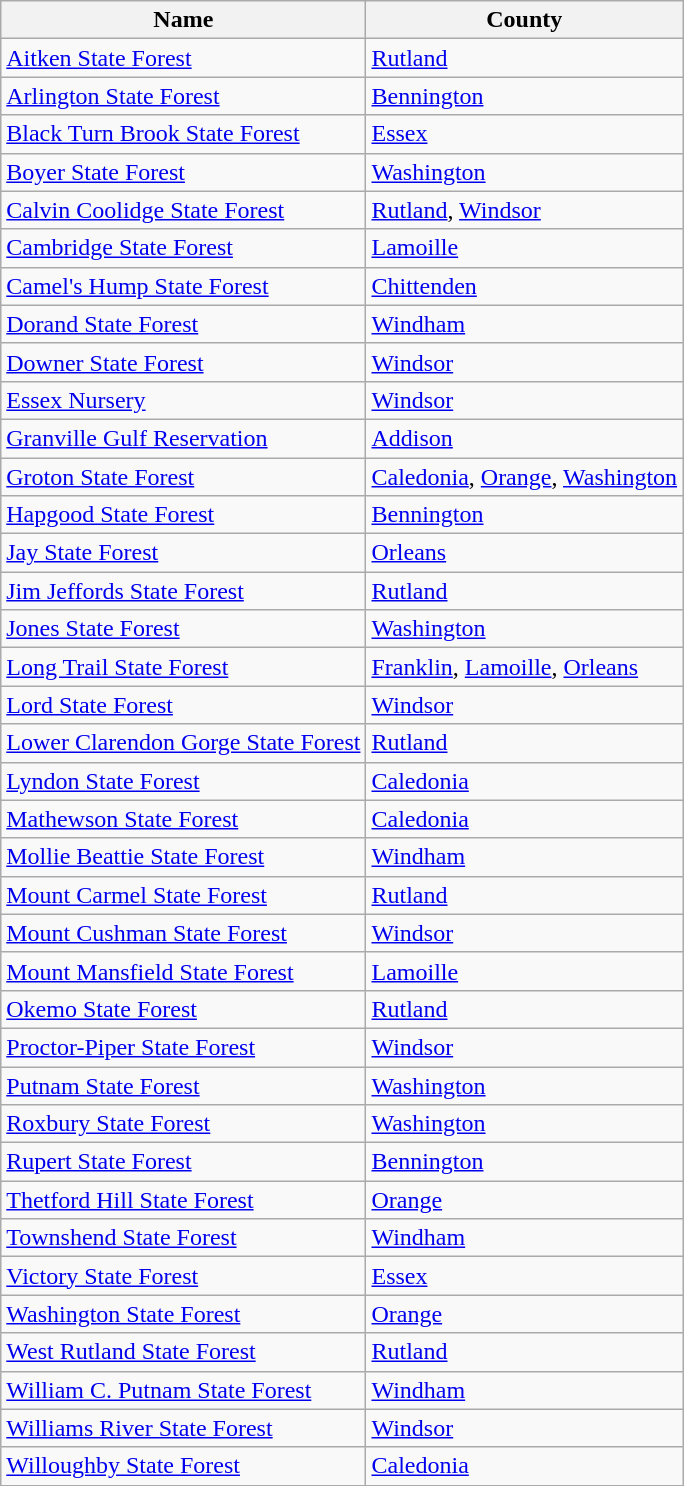<table class="wikitable sortable">
<tr>
<th align=left>Name</th>
<th align=left>County</th>
</tr>
<tr>
<td><a href='#'>Aitken State Forest</a></td>
<td><a href='#'>Rutland</a></td>
</tr>
<tr>
<td><a href='#'>Arlington State Forest</a></td>
<td><a href='#'>Bennington</a></td>
</tr>
<tr>
<td><a href='#'>Black Turn Brook State Forest</a></td>
<td><a href='#'>Essex</a></td>
</tr>
<tr>
<td><a href='#'>Boyer State Forest</a></td>
<td><a href='#'>Washington</a></td>
</tr>
<tr>
<td><a href='#'>Calvin Coolidge State Forest</a></td>
<td><a href='#'>Rutland</a>, <a href='#'>Windsor</a></td>
</tr>
<tr>
<td><a href='#'>Cambridge State Forest</a></td>
<td><a href='#'>Lamoille</a></td>
</tr>
<tr>
<td><a href='#'>Camel's Hump State Forest</a></td>
<td><a href='#'>Chittenden</a></td>
</tr>
<tr>
<td><a href='#'>Dorand State Forest</a></td>
<td><a href='#'>Windham</a></td>
</tr>
<tr>
<td><a href='#'>Downer State Forest</a></td>
<td><a href='#'>Windsor</a></td>
</tr>
<tr>
<td><a href='#'>Essex Nursery</a></td>
<td><a href='#'>Windsor</a></td>
</tr>
<tr>
<td><a href='#'>Granville Gulf Reservation</a></td>
<td><a href='#'>Addison</a></td>
</tr>
<tr>
<td><a href='#'>Groton State Forest</a></td>
<td><a href='#'>Caledonia</a>, <a href='#'>Orange</a>, <a href='#'>Washington</a></td>
</tr>
<tr>
<td><a href='#'>Hapgood State Forest</a></td>
<td><a href='#'>Bennington</a></td>
</tr>
<tr>
<td><a href='#'>Jay State Forest</a></td>
<td><a href='#'>Orleans</a></td>
</tr>
<tr>
<td><a href='#'>Jim Jeffords State Forest</a></td>
<td><a href='#'>Rutland</a></td>
</tr>
<tr>
<td><a href='#'>Jones State Forest</a></td>
<td><a href='#'>Washington</a></td>
</tr>
<tr>
<td><a href='#'>Long Trail State Forest</a></td>
<td><a href='#'>Franklin</a>, <a href='#'>Lamoille</a>, <a href='#'>Orleans</a></td>
</tr>
<tr>
<td><a href='#'>Lord State Forest</a></td>
<td><a href='#'>Windsor</a></td>
</tr>
<tr>
<td><a href='#'>Lower Clarendon Gorge State Forest</a></td>
<td><a href='#'>Rutland</a></td>
</tr>
<tr>
<td><a href='#'>Lyndon State Forest</a></td>
<td><a href='#'>Caledonia</a></td>
</tr>
<tr>
<td><a href='#'>Mathewson State Forest</a></td>
<td><a href='#'>Caledonia</a></td>
</tr>
<tr>
<td><a href='#'>Mollie Beattie State Forest</a></td>
<td><a href='#'>Windham</a></td>
</tr>
<tr>
<td><a href='#'>Mount Carmel State Forest</a></td>
<td><a href='#'>Rutland</a></td>
</tr>
<tr>
<td><a href='#'>Mount Cushman State Forest</a></td>
<td><a href='#'>Windsor</a></td>
</tr>
<tr>
<td><a href='#'>Mount Mansfield State Forest</a></td>
<td><a href='#'>Lamoille</a></td>
</tr>
<tr>
<td><a href='#'>Okemo State Forest</a></td>
<td><a href='#'>Rutland</a></td>
</tr>
<tr>
<td><a href='#'>Proctor-Piper State Forest</a></td>
<td><a href='#'>Windsor</a></td>
</tr>
<tr>
<td><a href='#'>Putnam State Forest</a></td>
<td><a href='#'>Washington</a></td>
</tr>
<tr>
<td><a href='#'>Roxbury State Forest</a></td>
<td><a href='#'>Washington</a></td>
</tr>
<tr>
<td><a href='#'>Rupert State Forest</a></td>
<td><a href='#'>Bennington</a></td>
</tr>
<tr>
<td><a href='#'>Thetford Hill State Forest</a></td>
<td><a href='#'>Orange</a></td>
</tr>
<tr>
<td><a href='#'>Townshend State Forest</a></td>
<td><a href='#'>Windham</a></td>
</tr>
<tr>
<td><a href='#'>Victory State Forest</a></td>
<td><a href='#'>Essex</a></td>
</tr>
<tr>
<td><a href='#'>Washington State Forest</a></td>
<td><a href='#'>Orange</a></td>
</tr>
<tr>
<td><a href='#'>West Rutland State Forest</a></td>
<td><a href='#'>Rutland</a></td>
</tr>
<tr>
<td><a href='#'>William C. Putnam State Forest</a></td>
<td><a href='#'>Windham</a></td>
</tr>
<tr>
<td><a href='#'>Williams River State Forest</a></td>
<td><a href='#'>Windsor</a></td>
</tr>
<tr>
<td><a href='#'>Willoughby State Forest</a></td>
<td><a href='#'>Caledonia</a></td>
</tr>
</table>
